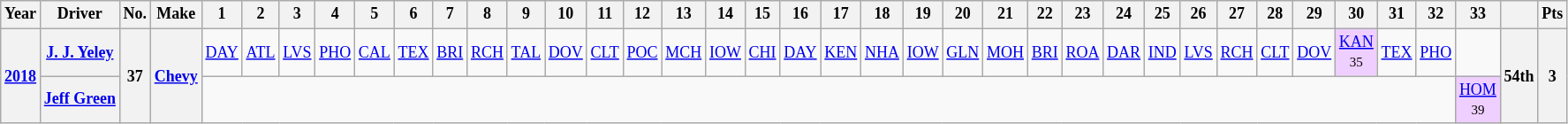<table class="wikitable" style="text-align:center; font-size:75%">
<tr>
<th>Year</th>
<th>Driver</th>
<th>No.</th>
<th>Make</th>
<th>1</th>
<th>2</th>
<th>3</th>
<th>4</th>
<th>5</th>
<th>6</th>
<th>7</th>
<th>8</th>
<th>9</th>
<th>10</th>
<th>11</th>
<th>12</th>
<th>13</th>
<th>14</th>
<th>15</th>
<th>16</th>
<th>17</th>
<th>18</th>
<th>19</th>
<th>20</th>
<th>21</th>
<th>22</th>
<th>23</th>
<th>24</th>
<th>25</th>
<th>26</th>
<th>27</th>
<th>28</th>
<th>29</th>
<th>30</th>
<th>31</th>
<th>32</th>
<th>33</th>
<th></th>
<th>Pts</th>
</tr>
<tr>
<th Rowspan=2><a href='#'>2018</a></th>
<th><a href='#'>J. J. Yeley</a></th>
<th Rowspan=2>37</th>
<th Rowspan=2><a href='#'>Chevy</a></th>
<td><a href='#'>DAY</a></td>
<td><a href='#'>ATL</a></td>
<td><a href='#'>LVS</a></td>
<td><a href='#'>PHO</a></td>
<td><a href='#'>CAL</a></td>
<td><a href='#'>TEX</a></td>
<td><a href='#'>BRI</a></td>
<td><a href='#'>RCH</a></td>
<td><a href='#'>TAL</a></td>
<td><a href='#'>DOV</a></td>
<td><a href='#'>CLT</a></td>
<td><a href='#'>POC</a></td>
<td><a href='#'>MCH</a></td>
<td><a href='#'>IOW</a></td>
<td><a href='#'>CHI</a></td>
<td><a href='#'>DAY</a></td>
<td><a href='#'>KEN</a></td>
<td><a href='#'>NHA</a></td>
<td><a href='#'>IOW</a></td>
<td><a href='#'>GLN</a></td>
<td><a href='#'>MOH</a></td>
<td><a href='#'>BRI</a></td>
<td><a href='#'>ROA</a></td>
<td><a href='#'>DAR</a></td>
<td><a href='#'>IND</a></td>
<td><a href='#'>LVS</a></td>
<td><a href='#'>RCH</a></td>
<td><a href='#'>CLT</a></td>
<td><a href='#'>DOV</a></td>
<td style="background:#EFCFFF;"><a href='#'>KAN</a><br><small>35</small></td>
<td><a href='#'>TEX</a></td>
<td><a href='#'>PHO</a></td>
<td></td>
<th Rowspan=2>54th</th>
<th Rowspan=2>3</th>
</tr>
<tr>
<th><a href='#'>Jeff Green</a></th>
<td colspan=32></td>
<td style="background:#EFCFFF;"><a href='#'>HOM</a><br><small>39</small></td>
</tr>
</table>
